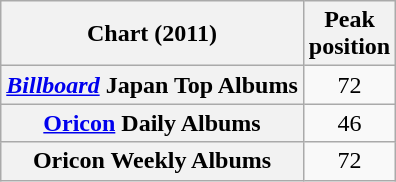<table class="wikitable sortable plainrowheaders">
<tr>
<th scope="col">Chart (2011)</th>
<th scope="col">Peak<br>position</th>
</tr>
<tr>
<th scope="row"><em><a href='#'>Billboard</a></em> Japan Top Albums</th>
<td align="center">72</td>
</tr>
<tr>
<th scope="row"><a href='#'>Oricon</a> Daily Albums</th>
<td align="center">46</td>
</tr>
<tr>
<th scope="row">Oricon Weekly Albums</th>
<td align="center">72</td>
</tr>
</table>
